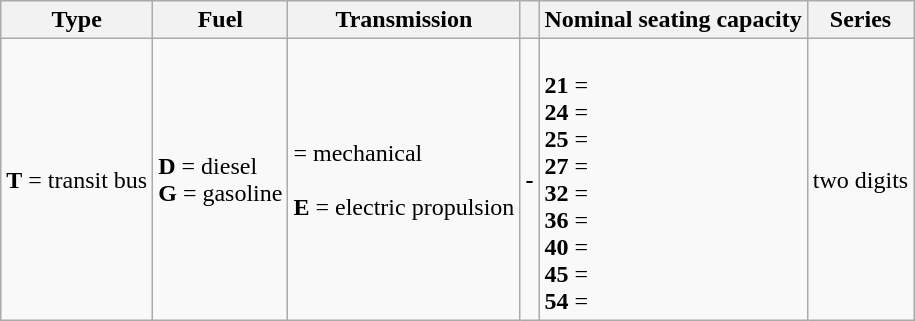<table class="wikitable">
<tr>
<th>Type</th>
<th>Fuel</th>
<th>Transmission</th>
<th></th>
<th>Nominal seating capacity</th>
<th>Series</th>
</tr>
<tr>
<td><strong>T</strong> = transit bus</td>
<td nowrap><strong>D</strong> = diesel<br><strong>G</strong> = gasoline</td>
<td> = mechanical<br><br><strong>E</strong> = electric propulsion</td>
<td><strong>-</strong></td>
<td nowrap><br><strong>21</strong> = <br>
<strong>24</strong> = <br>
<strong>25</strong> = <br>
<strong>27</strong> = <br>
<strong>32</strong> = <br>
<strong>36</strong> = <br>
<strong>40</strong> = <br>
<strong>45</strong> = <br>
<strong>54</strong> = </td>
<td nowrap>two digits</td>
</tr>
</table>
